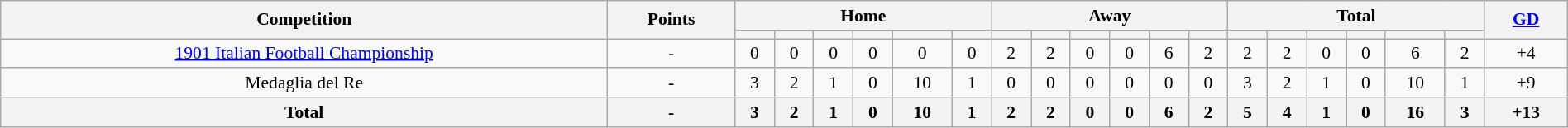<table class="wikitable" style="font-size:90%;width:100%;margin:auto;clear:both;text-align:center;">
<tr>
<th rowspan="2">Competition</th>
<th rowspan="2">Points</th>
<th colspan="6">Home</th>
<th colspan="6">Away</th>
<th colspan="6">Total</th>
<th rowspan="2"><a href='#'>GD</a></th>
</tr>
<tr>
<th></th>
<th></th>
<th></th>
<th></th>
<th></th>
<th></th>
<th></th>
<th></th>
<th></th>
<th></th>
<th></th>
<th></th>
<th></th>
<th></th>
<th></th>
<th></th>
<th></th>
<th></th>
</tr>
<tr>
<td><a href='#'>1901 Italian Football Championship</a></td>
<td>-</td>
<td>0</td>
<td>0</td>
<td>0</td>
<td>0</td>
<td>0</td>
<td>0</td>
<td>2</td>
<td>2</td>
<td>0</td>
<td>0</td>
<td>6</td>
<td>2</td>
<td>2</td>
<td>2</td>
<td>0</td>
<td>0</td>
<td>6</td>
<td>2</td>
<td>+4</td>
</tr>
<tr>
<td>Medaglia del Re</td>
<td>-</td>
<td>3</td>
<td>2</td>
<td>1</td>
<td>0</td>
<td>10</td>
<td>1</td>
<td>0</td>
<td>0</td>
<td>0</td>
<td>0</td>
<td>0</td>
<td>0</td>
<td>3</td>
<td>2</td>
<td>1</td>
<td>0</td>
<td>10</td>
<td>1</td>
<td>+9</td>
</tr>
<tr>
<th>Total</th>
<th>-</th>
<th>3</th>
<th>2</th>
<th>1</th>
<th>0</th>
<th>10</th>
<th>1</th>
<th>2</th>
<th>2</th>
<th>0</th>
<th>0</th>
<th>6</th>
<th>2</th>
<th>5</th>
<th>4</th>
<th>1</th>
<th>0</th>
<th>16</th>
<th>3</th>
<th>+13</th>
</tr>
</table>
